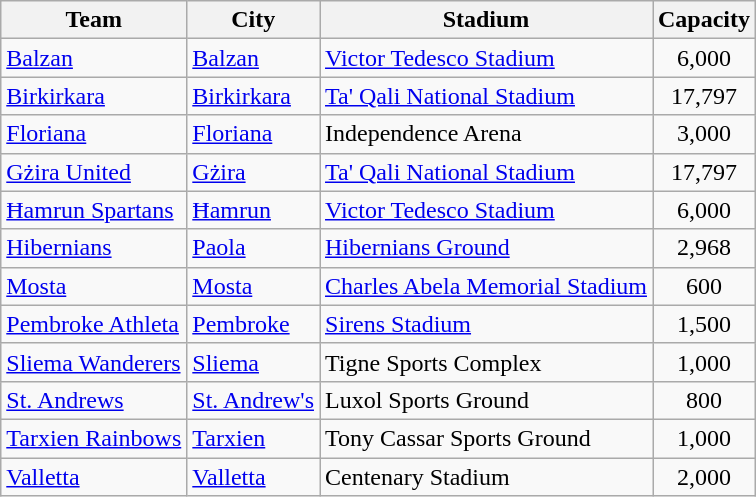<table class="wikitable sortable">
<tr>
<th>Team</th>
<th>City</th>
<th>Stadium</th>
<th>Capacity</th>
</tr>
<tr>
<td><a href='#'>Balzan</a></td>
<td><a href='#'>Balzan</a></td>
<td><a href='#'>Victor Tedesco Stadium</a></td>
<td align="center">6,000</td>
</tr>
<tr>
<td><a href='#'>Birkirkara</a></td>
<td><a href='#'>Birkirkara</a></td>
<td><a href='#'>Ta' Qali National Stadium</a></td>
<td align="center">17,797</td>
</tr>
<tr>
<td><a href='#'>Floriana</a></td>
<td><a href='#'>Floriana</a></td>
<td>Independence Arena</td>
<td align="center">3,000</td>
</tr>
<tr>
<td><a href='#'>Gżira United</a></td>
<td><a href='#'>Gżira</a></td>
<td><a href='#'>Ta' Qali National Stadium</a></td>
<td align="center">17,797</td>
</tr>
<tr>
<td><a href='#'>Ħamrun Spartans</a></td>
<td><a href='#'>Ħamrun</a></td>
<td><a href='#'>Victor Tedesco Stadium</a></td>
<td align="center">6,000</td>
</tr>
<tr>
<td><a href='#'>Hibernians</a></td>
<td><a href='#'>Paola</a></td>
<td><a href='#'>Hibernians Ground</a></td>
<td align="center">2,968</td>
</tr>
<tr>
<td><a href='#'>Mosta</a></td>
<td><a href='#'>Mosta</a></td>
<td><a href='#'>Charles Abela Memorial Stadium</a></td>
<td align="center">600</td>
</tr>
<tr>
<td><a href='#'>Pembroke Athleta</a></td>
<td><a href='#'>Pembroke</a></td>
<td><a href='#'>Sirens Stadium</a></td>
<td align="center">1,500</td>
</tr>
<tr>
<td><a href='#'>Sliema Wanderers</a></td>
<td><a href='#'>Sliema</a></td>
<td>Tigne Sports Complex</td>
<td align="center">1,000</td>
</tr>
<tr>
<td><a href='#'>St. Andrews</a></td>
<td><a href='#'>St. Andrew's</a></td>
<td>Luxol Sports Ground</td>
<td align="center">800</td>
</tr>
<tr>
<td><a href='#'>Tarxien Rainbows</a></td>
<td><a href='#'>Tarxien</a></td>
<td>Tony Cassar Sports Ground</td>
<td align="center">1,000</td>
</tr>
<tr>
<td><a href='#'>Valletta</a></td>
<td><a href='#'>Valletta</a></td>
<td>Centenary Stadium</td>
<td align="center">2,000</td>
</tr>
</table>
